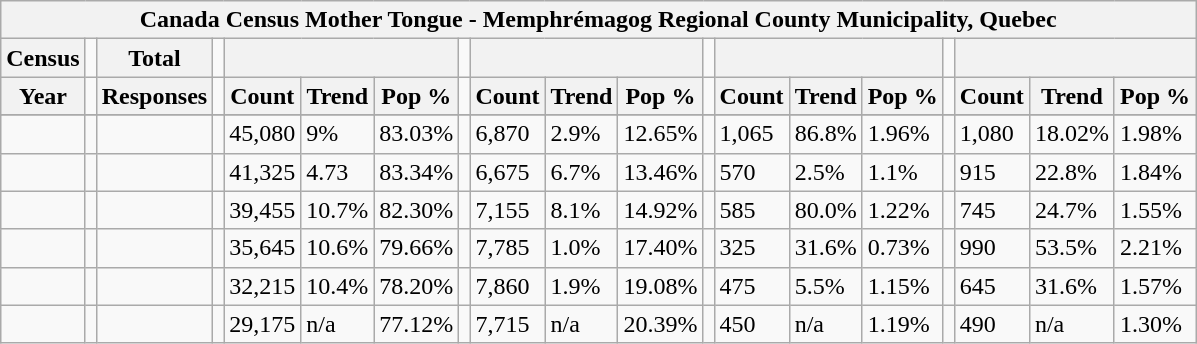<table class="wikitable">
<tr>
<th colspan="19">Canada Census Mother Tongue - Memphrémagog Regional County Municipality, Quebec</th>
</tr>
<tr>
<th>Census</th>
<td></td>
<th>Total</th>
<td colspan="1"></td>
<th colspan="3"></th>
<td colspan="1"></td>
<th colspan="3"></th>
<td colspan="1"></td>
<th colspan="3"></th>
<td colspan="1"></td>
<th colspan="3"></th>
</tr>
<tr>
<th>Year</th>
<td></td>
<th>Responses</th>
<td></td>
<th>Count</th>
<th>Trend</th>
<th>Pop %</th>
<td></td>
<th>Count</th>
<th>Trend</th>
<th>Pop %</th>
<td></td>
<th>Count</th>
<th>Trend</th>
<th>Pop %</th>
<td></td>
<th>Count</th>
<th>Trend</th>
<th>Pop %</th>
</tr>
<tr>
</tr>
<tr>
<td></td>
<td></td>
<td></td>
<td></td>
<td>45,080</td>
<td> 9%</td>
<td>83.03%</td>
<td></td>
<td>6,870</td>
<td> 2.9%</td>
<td>12.65%</td>
<td></td>
<td>1,065</td>
<td> 86.8%</td>
<td>1.96%</td>
<td></td>
<td>1,080</td>
<td> 18.02%</td>
<td>1.98%</td>
</tr>
<tr>
<td></td>
<td></td>
<td></td>
<td></td>
<td>41,325</td>
<td> 4.73</td>
<td>83.34%</td>
<td></td>
<td>6,675</td>
<td> 6.7%</td>
<td>13.46%</td>
<td></td>
<td>570</td>
<td> 2.5%</td>
<td>1.1%</td>
<td></td>
<td>915</td>
<td> 22.8%</td>
<td>1.84%</td>
</tr>
<tr>
<td></td>
<td></td>
<td></td>
<td></td>
<td>39,455</td>
<td> 10.7%</td>
<td>82.30%</td>
<td></td>
<td>7,155</td>
<td> 8.1%</td>
<td>14.92%</td>
<td></td>
<td>585</td>
<td> 80.0%</td>
<td>1.22%</td>
<td></td>
<td>745</td>
<td> 24.7%</td>
<td>1.55%</td>
</tr>
<tr>
<td></td>
<td></td>
<td></td>
<td></td>
<td>35,645</td>
<td> 10.6%</td>
<td>79.66%</td>
<td></td>
<td>7,785</td>
<td> 1.0%</td>
<td>17.40%</td>
<td></td>
<td>325</td>
<td> 31.6%</td>
<td>0.73%</td>
<td></td>
<td>990</td>
<td> 53.5%</td>
<td>2.21%</td>
</tr>
<tr>
<td></td>
<td></td>
<td></td>
<td></td>
<td>32,215</td>
<td> 10.4%</td>
<td>78.20%</td>
<td></td>
<td>7,860</td>
<td> 1.9%</td>
<td>19.08%</td>
<td></td>
<td>475</td>
<td> 5.5%</td>
<td>1.15%</td>
<td></td>
<td>645</td>
<td> 31.6%</td>
<td>1.57%</td>
</tr>
<tr>
<td></td>
<td></td>
<td></td>
<td></td>
<td>29,175</td>
<td>n/a</td>
<td>77.12%</td>
<td></td>
<td>7,715</td>
<td>n/a</td>
<td>20.39%</td>
<td></td>
<td>450</td>
<td>n/a</td>
<td>1.19%</td>
<td></td>
<td>490</td>
<td>n/a</td>
<td>1.30%</td>
</tr>
</table>
